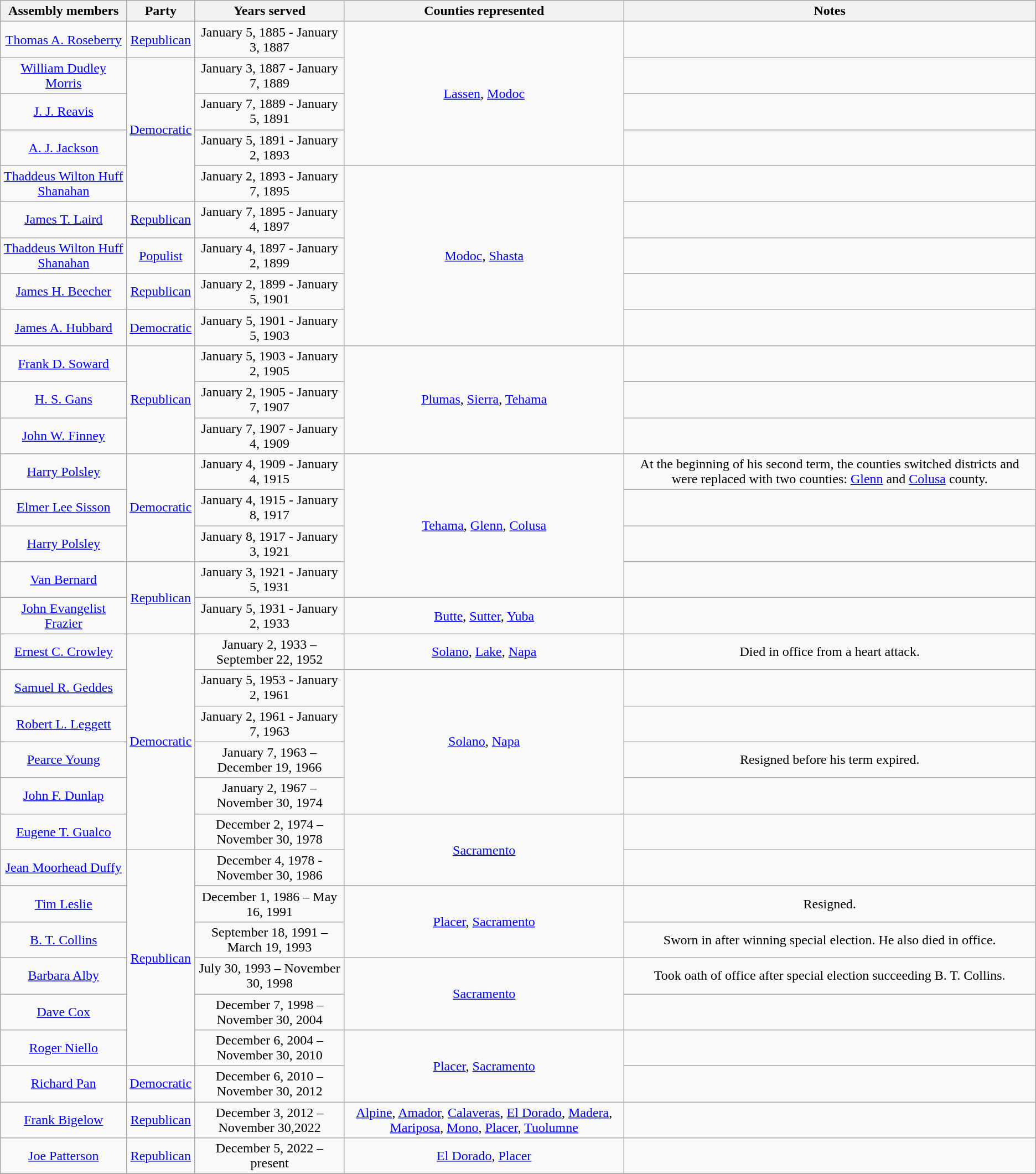<table class=wikitable style="text-align:center">
<tr>
<th>Assembly members</th>
<th>Party</th>
<th>Years served</th>
<th>Counties represented</th>
<th>Notes</th>
</tr>
<tr>
<td><a href='#'>Thomas A. Roseberry</a></td>
<td><a href='#'>Republican</a></td>
<td>January 5, 1885 - January 3, 1887</td>
<td rowspan=4><a href='#'>Lassen</a>, <a href='#'>Modoc</a></td>
<td></td>
</tr>
<tr>
<td><a href='#'>William Dudley Morris</a></td>
<td rowspan=4 ><a href='#'>Democratic</a></td>
<td>January 3, 1887 - January 7, 1889</td>
<td></td>
</tr>
<tr>
<td><a href='#'>J. J. Reavis</a></td>
<td>January 7, 1889 - January 5, 1891</td>
<td></td>
</tr>
<tr>
<td><a href='#'>A. J. Jackson</a></td>
<td>January 5, 1891 - January 2, 1893</td>
<td></td>
</tr>
<tr>
<td><a href='#'>Thaddeus Wilton Huff Shanahan</a></td>
<td>January 2, 1893 - January 7, 1895</td>
<td rowspan=5><a href='#'>Modoc</a>, <a href='#'>Shasta</a></td>
<td></td>
</tr>
<tr>
<td><a href='#'>James T. Laird</a></td>
<td><a href='#'>Republican</a></td>
<td>January 7, 1895 - January 4, 1897</td>
<td></td>
</tr>
<tr>
<td><a href='#'>Thaddeus Wilton Huff Shanahan</a></td>
<td><a href='#'>Populist</a></td>
<td>January 4, 1897 - January 2, 1899</td>
<td></td>
</tr>
<tr>
<td><a href='#'>James H. Beecher</a></td>
<td><a href='#'>Republican</a></td>
<td>January 2, 1899 - January 5, 1901</td>
<td></td>
</tr>
<tr>
<td><a href='#'>James A. Hubbard</a></td>
<td><a href='#'>Democratic</a></td>
<td>January 5, 1901 - January 5, 1903</td>
<td></td>
</tr>
<tr>
<td><a href='#'>Frank D. Soward</a></td>
<td rowspan=3 ><a href='#'>Republican</a></td>
<td>January 5, 1903 - January 2, 1905</td>
<td rowspan=4><a href='#'>Plumas</a>, <a href='#'>Sierra</a>, <a href='#'>Tehama</a></td>
<td></td>
</tr>
<tr>
<td><a href='#'>H. S. Gans</a></td>
<td>January 2, 1905 - January 7, 1907</td>
<td></td>
</tr>
<tr>
<td><a href='#'>John W. Finney</a></td>
<td>January 7, 1907 - January 4, 1909</td>
<td></td>
</tr>
<tr>
<td rowspan=2><a href='#'>Harry Polsley</a></td>
<td rowspan=4 ><a href='#'>Democratic</a></td>
<td rowspan=2>January 4, 1909 - January 4, 1915</td>
<td rowspan=2>At the beginning of his second term, the counties switched districts and were replaced with two counties: <a href='#'>Glenn</a> and <a href='#'>Colusa</a> county.</td>
</tr>
<tr>
<td rowspan=4><a href='#'>Tehama</a>, <a href='#'>Glenn</a>, <a href='#'>Colusa</a></td>
</tr>
<tr>
<td><a href='#'>Elmer Lee Sisson</a></td>
<td>January 4, 1915 - January 8, 1917</td>
<td></td>
</tr>
<tr>
<td><a href='#'>Harry Polsley</a></td>
<td>January 8, 1917 - January 3, 1921</td>
<td></td>
</tr>
<tr>
<td><a href='#'>Van Bernard</a></td>
<td rowspan=2 ><a href='#'>Republican</a></td>
<td>January 3, 1921 - January 5, 1931</td>
<td></td>
</tr>
<tr>
<td><a href='#'>John Evangelist Frazier</a></td>
<td>January 5, 1931 - January 2, 1933</td>
<td><a href='#'>Butte</a>, <a href='#'>Sutter</a>, <a href='#'>Yuba</a></td>
<td></td>
</tr>
<tr>
<td><a href='#'>Ernest C. Crowley</a></td>
<td rowspan=6 ><a href='#'>Democratic</a></td>
<td>January 2, 1933 – September 22, 1952</td>
<td><a href='#'>Solano</a>, <a href='#'>Lake</a>, <a href='#'>Napa</a></td>
<td>Died in office from a heart attack.</td>
</tr>
<tr>
<td><a href='#'>Samuel R. Geddes</a></td>
<td>January 5, 1953 - January 2, 1961</td>
<td rowspan=4><a href='#'>Solano</a>, <a href='#'>Napa</a></td>
<td></td>
</tr>
<tr>
<td><a href='#'>Robert L. Leggett</a></td>
<td>January 2, 1961 - January 7, 1963</td>
<td></td>
</tr>
<tr>
<td><a href='#'>Pearce Young</a></td>
<td>January 7, 1963 – December 19, 1966</td>
<td>Resigned before his term expired.</td>
</tr>
<tr>
<td><a href='#'>John F. Dunlap</a></td>
<td>January 2, 1967 – November 30, 1974</td>
<td></td>
</tr>
<tr>
<td><a href='#'>Eugene T. Gualco</a></td>
<td>December 2, 1974 – November 30, 1978</td>
<td rowspan=2><a href='#'>Sacramento</a></td>
<td></td>
</tr>
<tr>
<td><a href='#'>Jean Moorhead Duffy</a></td>
<td rowspan=6 ><a href='#'>Republican</a></td>
<td>December 4, 1978 - November 30, 1986</td>
<td></td>
</tr>
<tr>
<td><a href='#'>Tim Leslie</a></td>
<td>December 1, 1986 – May 16, 1991</td>
<td rowspan=2><a href='#'>Placer</a>, <a href='#'>Sacramento</a></td>
<td>Resigned.</td>
</tr>
<tr>
<td><a href='#'>B. T. Collins</a></td>
<td>September 18, 1991 – March 19, 1993</td>
<td>Sworn in after winning special election. He also died in office.</td>
</tr>
<tr>
<td><a href='#'>Barbara Alby</a></td>
<td>July 30, 1993 – November 30, 1998</td>
<td rowspan=2><a href='#'>Sacramento</a></td>
<td>Took oath of office after special election succeeding B. T. Collins.</td>
</tr>
<tr>
<td><a href='#'>Dave Cox</a></td>
<td>December 7, 1998 – November 30, 2004</td>
<td></td>
</tr>
<tr>
<td><a href='#'>Roger Niello</a></td>
<td>December 6, 2004 – November 30, 2010</td>
<td rowspan=2><a href='#'>Placer</a>, <a href='#'>Sacramento</a></td>
<td></td>
</tr>
<tr>
<td><a href='#'>Richard Pan</a></td>
<td><a href='#'>Democratic</a></td>
<td>December 6, 2010 – November 30, 2012</td>
<td></td>
</tr>
<tr>
<td><a href='#'>Frank Bigelow</a></td>
<td><a href='#'>Republican</a></td>
<td>December 3, 2012 – November 30,2022</td>
<td><a href='#'>Alpine</a>, <a href='#'>Amador</a>, <a href='#'>Calaveras</a>, <a href='#'>El Dorado</a>, <a href='#'>Madera</a>, <a href='#'>Mariposa</a>, <a href='#'>Mono</a>, <a href='#'>Placer</a>, <a href='#'>Tuolumne</a></td>
<td></td>
</tr>
<tr>
<td><a href='#'>Joe Patterson</a></td>
<td><a href='#'>Republican</a></td>
<td>December 5, 2022 – present</td>
<td><a href='#'>El Dorado</a>,  <a href='#'>Placer</a></td>
<td></td>
</tr>
<tr>
</tr>
</table>
